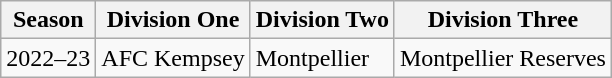<table class="wikitable" style="textalign-center">
<tr>
<th>Season</th>
<th>Division One</th>
<th>Division Two</th>
<th>Division Three</th>
</tr>
<tr>
<td>2022–23</td>
<td>AFC Kempsey</td>
<td>Montpellier</td>
<td>Montpellier Reserves</td>
</tr>
</table>
